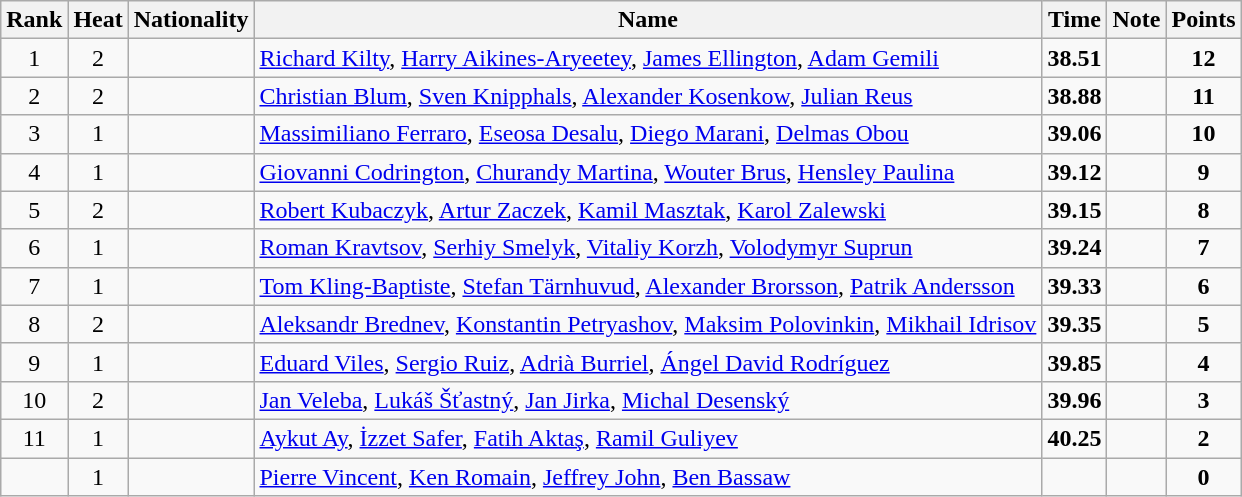<table class="wikitable sortable" style="text-align:center">
<tr>
<th>Rank</th>
<th>Heat</th>
<th>Nationality</th>
<th>Name</th>
<th>Time</th>
<th>Note</th>
<th>Points</th>
</tr>
<tr>
<td>1</td>
<td>2</td>
<td align=left></td>
<td align=left><a href='#'>Richard Kilty</a>, <a href='#'>Harry Aikines-Aryeetey</a>, <a href='#'>James Ellington</a>, <a href='#'>Adam Gemili</a></td>
<td><strong>38.51</strong></td>
<td></td>
<td><strong>12</strong></td>
</tr>
<tr>
<td>2</td>
<td>2</td>
<td align=left></td>
<td align=left><a href='#'>Christian Blum</a>, <a href='#'>Sven Knipphals</a>, <a href='#'>Alexander Kosenkow</a>, <a href='#'>Julian Reus</a></td>
<td><strong>38.88</strong></td>
<td></td>
<td><strong>11</strong></td>
</tr>
<tr>
<td>3</td>
<td>1</td>
<td align=left></td>
<td align=left><a href='#'>Massimiliano Ferraro</a>, <a href='#'>Eseosa Desalu</a>, <a href='#'>Diego Marani</a>, <a href='#'>Delmas Obou</a></td>
<td><strong>39.06</strong></td>
<td></td>
<td><strong>10</strong></td>
</tr>
<tr>
<td>4</td>
<td>1</td>
<td align=left></td>
<td align=left><a href='#'>Giovanni Codrington</a>, <a href='#'>Churandy Martina</a>, <a href='#'>Wouter Brus</a>, <a href='#'>Hensley Paulina</a></td>
<td><strong>39.12</strong></td>
<td></td>
<td><strong>9</strong></td>
</tr>
<tr>
<td>5</td>
<td>2</td>
<td align=left></td>
<td align=left><a href='#'>Robert Kubaczyk</a>, <a href='#'>Artur Zaczek</a>, <a href='#'>Kamil Masztak</a>, <a href='#'>Karol Zalewski</a></td>
<td><strong>39.15</strong></td>
<td></td>
<td><strong>8</strong></td>
</tr>
<tr>
<td>6</td>
<td>1</td>
<td align=left></td>
<td align=left><a href='#'>Roman Kravtsov</a>, <a href='#'>Serhiy Smelyk</a>, <a href='#'>Vitaliy Korzh</a>, <a href='#'>Volodymyr Suprun</a></td>
<td><strong>39.24</strong></td>
<td></td>
<td><strong>7</strong></td>
</tr>
<tr>
<td>7</td>
<td>1</td>
<td align=left></td>
<td align=left><a href='#'>Tom Kling-Baptiste</a>, <a href='#'>Stefan Tärnhuvud</a>, <a href='#'>Alexander Brorsson</a>, <a href='#'>Patrik Andersson</a></td>
<td><strong>39.33</strong></td>
<td></td>
<td><strong>6</strong></td>
</tr>
<tr>
<td>8</td>
<td>2</td>
<td align=left></td>
<td align=left><a href='#'>Aleksandr Brednev</a>, <a href='#'>Konstantin Petryashov</a>, <a href='#'>Maksim Polovinkin</a>, <a href='#'>Mikhail Idrisov</a></td>
<td><strong>39.35</strong></td>
<td></td>
<td><strong>5</strong></td>
</tr>
<tr>
<td>9</td>
<td>1</td>
<td align=left></td>
<td align=left><a href='#'>Eduard Viles</a>, <a href='#'>Sergio Ruiz</a>, <a href='#'>Adrià Burriel</a>, <a href='#'>Ángel David Rodríguez</a></td>
<td><strong>39.85</strong></td>
<td></td>
<td><strong>4</strong></td>
</tr>
<tr>
<td>10</td>
<td>2</td>
<td align=left></td>
<td align=left><a href='#'>Jan Veleba</a>, <a href='#'>Lukáš Šťastný</a>, <a href='#'>Jan Jirka</a>, <a href='#'>Michal Desenský</a></td>
<td><strong>39.96</strong></td>
<td></td>
<td><strong>3</strong></td>
</tr>
<tr>
<td>11</td>
<td>1</td>
<td align=left></td>
<td align=left><a href='#'>Aykut Ay</a>, <a href='#'>İzzet Safer</a>, <a href='#'>Fatih Aktaş</a>, <a href='#'>Ramil Guliyev</a></td>
<td><strong>40.25</strong></td>
<td></td>
<td><strong>2</strong></td>
</tr>
<tr>
<td></td>
<td>1</td>
<td align=left></td>
<td align=left><a href='#'>Pierre Vincent</a>, <a href='#'>Ken Romain</a>, <a href='#'>Jeffrey John</a>, <a href='#'>Ben Bassaw</a></td>
<td><strong></strong></td>
<td></td>
<td><strong>0</strong></td>
</tr>
</table>
